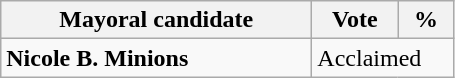<table class="wikitable">
<tr>
<th width="200px">Mayoral candidate</th>
<th width="50px">Vote</th>
<th width="30px">%</th>
</tr>
<tr>
<td><strong>Nicole B. Minions</strong> </td>
<td colspan="2">Acclaimed</td>
</tr>
</table>
